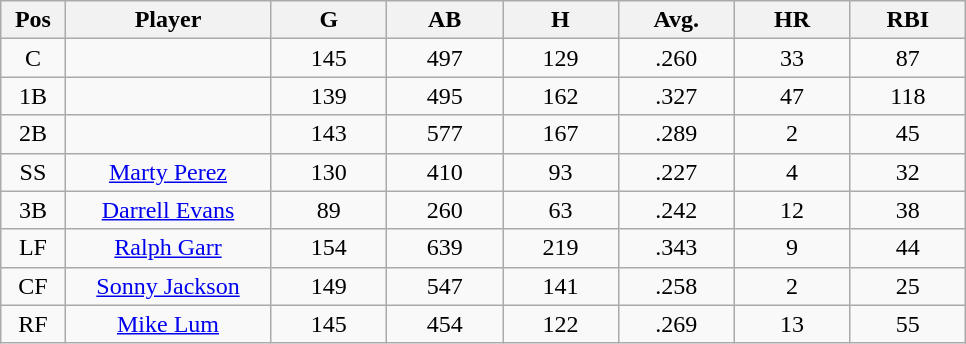<table class="wikitable sortable">
<tr>
<th bgcolor="#DDDDFF" width="5%">Pos</th>
<th bgcolor="#DDDDFF" width="16%">Player</th>
<th bgcolor="#DDDDFF" width="9%">G</th>
<th bgcolor="#DDDDFF" width="9%">AB</th>
<th bgcolor="#DDDDFF" width="9%">H</th>
<th bgcolor="#DDDDFF" width="9%">Avg.</th>
<th bgcolor="#DDDDFF" width="9%">HR</th>
<th bgcolor="#DDDDFF" width="9%">RBI</th>
</tr>
<tr align="center">
<td>C</td>
<td></td>
<td>145</td>
<td>497</td>
<td>129</td>
<td>.260</td>
<td>33</td>
<td>87</td>
</tr>
<tr align="center">
<td>1B</td>
<td></td>
<td>139</td>
<td>495</td>
<td>162</td>
<td>.327</td>
<td>47</td>
<td>118</td>
</tr>
<tr align="center">
<td>2B</td>
<td></td>
<td>143</td>
<td>577</td>
<td>167</td>
<td>.289</td>
<td>2</td>
<td>45</td>
</tr>
<tr align="center">
<td>SS</td>
<td><a href='#'>Marty Perez</a></td>
<td>130</td>
<td>410</td>
<td>93</td>
<td>.227</td>
<td>4</td>
<td>32</td>
</tr>
<tr align=center>
<td>3B</td>
<td><a href='#'>Darrell Evans</a></td>
<td>89</td>
<td>260</td>
<td>63</td>
<td>.242</td>
<td>12</td>
<td>38</td>
</tr>
<tr align=center>
<td>LF</td>
<td><a href='#'>Ralph Garr</a></td>
<td>154</td>
<td>639</td>
<td>219</td>
<td>.343</td>
<td>9</td>
<td>44</td>
</tr>
<tr align=center>
<td>CF</td>
<td><a href='#'>Sonny Jackson</a></td>
<td>149</td>
<td>547</td>
<td>141</td>
<td>.258</td>
<td>2</td>
<td>25</td>
</tr>
<tr align=center>
<td>RF</td>
<td><a href='#'>Mike Lum</a></td>
<td>145</td>
<td>454</td>
<td>122</td>
<td>.269</td>
<td>13</td>
<td>55</td>
</tr>
</table>
